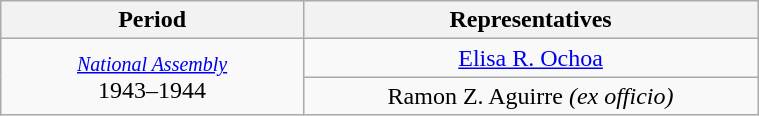<table class="wikitable" style="text-align:center; width:40%;">
<tr>
<th width="40%">Period</th>
<th>Representatives</th>
</tr>
<tr>
<td rowspan="2"><small><a href='#'><em>National Assembly</em></a></small><br>1943–1944</td>
<td><a href='#'>Elisa R. Ochoa</a></td>
</tr>
<tr>
<td>Ramon Z. Aguirre <em>(ex officio)</em></td>
</tr>
</table>
